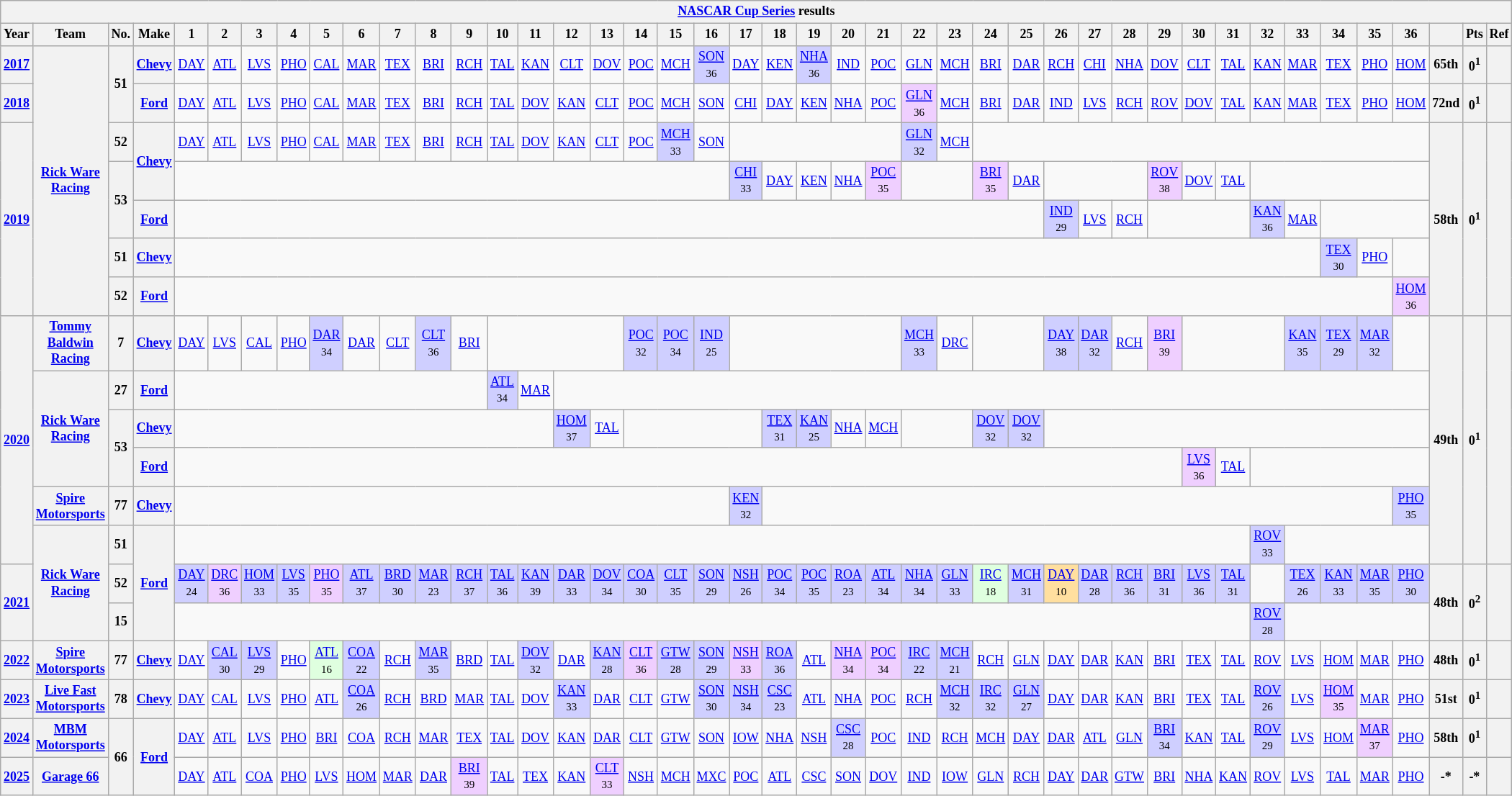<table class="wikitable" style="text-align:center; font-size:75%">
<tr>
<th colspan=43><a href='#'>NASCAR Cup Series</a> results</th>
</tr>
<tr>
<th>Year</th>
<th>Team</th>
<th>No.</th>
<th>Make</th>
<th>1</th>
<th>2</th>
<th>3</th>
<th>4</th>
<th>5</th>
<th>6</th>
<th>7</th>
<th>8</th>
<th>9</th>
<th>10</th>
<th>11</th>
<th>12</th>
<th>13</th>
<th>14</th>
<th>15</th>
<th>16</th>
<th>17</th>
<th>18</th>
<th>19</th>
<th>20</th>
<th>21</th>
<th>22</th>
<th>23</th>
<th>24</th>
<th>25</th>
<th>26</th>
<th>27</th>
<th>28</th>
<th>29</th>
<th>30</th>
<th>31</th>
<th>32</th>
<th>33</th>
<th>34</th>
<th>35</th>
<th>36</th>
<th></th>
<th>Pts</th>
<th>Ref</th>
</tr>
<tr>
<th><a href='#'>2017</a></th>
<th rowspan=7><a href='#'>Rick Ware Racing</a></th>
<th rowspan=2>51</th>
<th><a href='#'>Chevy</a></th>
<td><a href='#'>DAY</a></td>
<td><a href='#'>ATL</a></td>
<td><a href='#'>LVS</a></td>
<td><a href='#'>PHO</a></td>
<td><a href='#'>CAL</a></td>
<td><a href='#'>MAR</a></td>
<td><a href='#'>TEX</a></td>
<td><a href='#'>BRI</a></td>
<td><a href='#'>RCH</a></td>
<td><a href='#'>TAL</a></td>
<td><a href='#'>KAN</a></td>
<td><a href='#'>CLT</a></td>
<td><a href='#'>DOV</a></td>
<td><a href='#'>POC</a></td>
<td><a href='#'>MCH</a></td>
<td style="background:#CFCFFF;"><a href='#'>SON</a><br><small>36</small></td>
<td><a href='#'>DAY</a></td>
<td><a href='#'>KEN</a></td>
<td style="background:#CFCFFF;"><a href='#'>NHA</a><br><small>36</small></td>
<td><a href='#'>IND</a></td>
<td><a href='#'>POC</a></td>
<td><a href='#'>GLN</a></td>
<td><a href='#'>MCH</a></td>
<td><a href='#'>BRI</a></td>
<td><a href='#'>DAR</a></td>
<td><a href='#'>RCH</a></td>
<td><a href='#'>CHI</a></td>
<td><a href='#'>NHA</a></td>
<td><a href='#'>DOV</a></td>
<td><a href='#'>CLT</a></td>
<td><a href='#'>TAL</a></td>
<td><a href='#'>KAN</a></td>
<td><a href='#'>MAR</a></td>
<td><a href='#'>TEX</a></td>
<td><a href='#'>PHO</a></td>
<td><a href='#'>HOM</a></td>
<th>65th</th>
<th>0<sup>1</sup></th>
<th></th>
</tr>
<tr>
<th><a href='#'>2018</a></th>
<th><a href='#'>Ford</a></th>
<td><a href='#'>DAY</a></td>
<td><a href='#'>ATL</a></td>
<td><a href='#'>LVS</a></td>
<td><a href='#'>PHO</a></td>
<td><a href='#'>CAL</a></td>
<td><a href='#'>MAR</a></td>
<td><a href='#'>TEX</a></td>
<td><a href='#'>BRI</a></td>
<td><a href='#'>RCH</a></td>
<td><a href='#'>TAL</a></td>
<td><a href='#'>DOV</a></td>
<td><a href='#'>KAN</a></td>
<td><a href='#'>CLT</a></td>
<td><a href='#'>POC</a></td>
<td><a href='#'>MCH</a></td>
<td><a href='#'>SON</a></td>
<td><a href='#'>CHI</a></td>
<td><a href='#'>DAY</a></td>
<td><a href='#'>KEN</a></td>
<td><a href='#'>NHA</a></td>
<td><a href='#'>POC</a></td>
<td style="background:#EFCFFF;"><a href='#'>GLN</a><br><small>36</small></td>
<td><a href='#'>MCH</a></td>
<td><a href='#'>BRI</a></td>
<td><a href='#'>DAR</a></td>
<td><a href='#'>IND</a></td>
<td><a href='#'>LVS</a></td>
<td><a href='#'>RCH</a></td>
<td><a href='#'>ROV</a></td>
<td><a href='#'>DOV</a></td>
<td><a href='#'>TAL</a></td>
<td><a href='#'>KAN</a></td>
<td><a href='#'>MAR</a></td>
<td><a href='#'>TEX</a></td>
<td><a href='#'>PHO</a></td>
<td><a href='#'>HOM</a></td>
<th>72nd</th>
<th>0<sup>1</sup></th>
<th></th>
</tr>
<tr>
<th rowspan=5><a href='#'>2019</a></th>
<th>52</th>
<th rowspan=2><a href='#'>Chevy</a></th>
<td><a href='#'>DAY</a></td>
<td><a href='#'>ATL</a></td>
<td><a href='#'>LVS</a></td>
<td><a href='#'>PHO</a></td>
<td><a href='#'>CAL</a></td>
<td><a href='#'>MAR</a></td>
<td><a href='#'>TEX</a></td>
<td><a href='#'>BRI</a></td>
<td><a href='#'>RCH</a></td>
<td><a href='#'>TAL</a></td>
<td><a href='#'>DOV</a></td>
<td><a href='#'>KAN</a></td>
<td><a href='#'>CLT</a></td>
<td><a href='#'>POC</a></td>
<td style="background:#CFCFFF;"><a href='#'>MCH</a><br><small>33</small></td>
<td><a href='#'>SON</a></td>
<td colspan=5></td>
<td style="background:#CFCFFF;"><a href='#'>GLN</a><br><small>32</small></td>
<td><a href='#'>MCH</a></td>
<td colspan=13></td>
<th rowspan=5>58th</th>
<th rowspan=5>0<sup>1</sup></th>
<th rowspan=5></th>
</tr>
<tr>
<th rowspan=2>53</th>
<td colspan=16></td>
<td style="background:#CFCFFF;"><a href='#'>CHI</a><br><small>33</small></td>
<td><a href='#'>DAY</a></td>
<td><a href='#'>KEN</a></td>
<td><a href='#'>NHA</a></td>
<td style="background:#EFCFFF;"><a href='#'>POC</a><br><small>35</small></td>
<td colspan=2></td>
<td style="background:#EFCFFF;"><a href='#'>BRI</a><br><small>35</small></td>
<td><a href='#'>DAR</a></td>
<td colspan=3></td>
<td style="background:#EFCFFF;"><a href='#'>ROV</a><br><small>38</small></td>
<td><a href='#'>DOV</a></td>
<td><a href='#'>TAL</a></td>
<td colspan=5></td>
</tr>
<tr>
<th><a href='#'>Ford</a></th>
<td colspan=25></td>
<td style="background:#CFCFFF;"><a href='#'>IND</a><br><small>29</small></td>
<td><a href='#'>LVS</a></td>
<td><a href='#'>RCH</a></td>
<td colspan=3></td>
<td style="background:#CFCFFF;"><a href='#'>KAN</a><br><small>36</small></td>
<td><a href='#'>MAR</a></td>
<td colspan=3></td>
</tr>
<tr>
<th>51</th>
<th><a href='#'>Chevy</a></th>
<td colspan=33></td>
<td style="background:#CFCFFF;"><a href='#'>TEX</a><br><small>30</small></td>
<td><a href='#'>PHO</a></td>
<td></td>
</tr>
<tr>
<th>52</th>
<th><a href='#'>Ford</a></th>
<td colspan=35></td>
<td style="background:#EFCFFF;"><a href='#'>HOM</a><br><small>36</small></td>
</tr>
<tr>
<th rowspan=6><a href='#'>2020</a></th>
<th><a href='#'>Tommy Baldwin Racing</a></th>
<th>7</th>
<th><a href='#'>Chevy</a></th>
<td><a href='#'>DAY</a></td>
<td><a href='#'>LVS</a></td>
<td><a href='#'>CAL</a></td>
<td><a href='#'>PHO</a></td>
<td style="background:#CFCFFF;"><a href='#'>DAR</a><br><small>34</small></td>
<td><a href='#'>DAR</a></td>
<td><a href='#'>CLT</a></td>
<td style="background:#CFCFFF;"><a href='#'>CLT</a><br><small>36</small></td>
<td><a href='#'>BRI</a></td>
<td colspan=4></td>
<td style="background:#CFCFFF;"><a href='#'>POC</a><br><small>32</small></td>
<td style="background:#CFCFFF;"><a href='#'>POC</a><br><small>34</small></td>
<td style="background:#CFCFFF;"><a href='#'>IND</a><br><small>25</small></td>
<td colspan=5></td>
<td style="background:#CFCFFF;"><a href='#'>MCH</a><br><small>33</small></td>
<td><a href='#'>DRC</a></td>
<td colspan=2></td>
<td style="background:#CFCFFF;"><a href='#'>DAY</a><br><small>38</small></td>
<td style="background:#CFCFFF;"><a href='#'>DAR</a><br><small>32</small></td>
<td><a href='#'>RCH</a></td>
<td style="background:#EFCFFF;"><a href='#'>BRI</a><br><small>39</small></td>
<td colspan=3></td>
<td style="background:#CFCFFF;"><a href='#'>KAN</a><br><small>35</small></td>
<td style="background:#CFCFFF;"><a href='#'>TEX</a><br><small>29</small></td>
<td style="background:#CFCFFF;"><a href='#'>MAR</a><br><small>32</small></td>
<td></td>
<th rowspan=6>49th</th>
<th rowspan=6>0<sup>1</sup></th>
<th rowspan=6></th>
</tr>
<tr>
<th rowspan=3><a href='#'>Rick Ware Racing</a></th>
<th>27</th>
<th><a href='#'>Ford</a></th>
<td colspan=9></td>
<td style="background:#CFCFFF;"><a href='#'>ATL</a><br><small>34</small></td>
<td><a href='#'>MAR</a></td>
<td colspan=25></td>
</tr>
<tr>
<th rowspan=2>53</th>
<th><a href='#'>Chevy</a></th>
<td colspan=11></td>
<td style="background:#CFCFFF;"><a href='#'>HOM</a><br><small>37</small></td>
<td><a href='#'>TAL</a></td>
<td colspan=4></td>
<td style="background:#CFCFFF;"><a href='#'>TEX</a><br><small>31</small></td>
<td style="background:#CFCFFF;"><a href='#'>KAN</a><br><small>25</small></td>
<td><a href='#'>NHA</a></td>
<td><a href='#'>MCH</a></td>
<td colspan=2></td>
<td style="background:#CFCFFF;"><a href='#'>DOV</a><br><small>32</small></td>
<td style="background:#CFCFFF;"><a href='#'>DOV</a><br><small>32</small></td>
<td colspan=11></td>
</tr>
<tr>
<th><a href='#'>Ford</a></th>
<td colspan=29></td>
<td style="background:#EFCFFF;"><a href='#'>LVS</a><br><small>36</small></td>
<td><a href='#'>TAL</a></td>
<td colspan=5></td>
</tr>
<tr>
<th><a href='#'>Spire Motorsports</a></th>
<th>77</th>
<th><a href='#'>Chevy</a></th>
<td colspan=16></td>
<td style="background:#CFCFFF;"><a href='#'>KEN</a><br><small>32</small></td>
<td colspan=18></td>
<td style="background:#CFCFFF;"><a href='#'>PHO</a><br><small>35</small></td>
</tr>
<tr>
<th rowspan=3><a href='#'>Rick Ware Racing</a></th>
<th>51</th>
<th rowspan=3><a href='#'>Ford</a></th>
<td colspan=31></td>
<td style="background:#CFCFFF;"><a href='#'>ROV</a><br><small>33</small></td>
<td colspan=4></td>
</tr>
<tr>
<th rowspan=2><a href='#'>2021</a></th>
<th>52</th>
<td style="background:#CFCFFF;"><a href='#'>DAY</a><br><small>24</small></td>
<td style="background:#EFCFFF;"><a href='#'>DRC</a><br><small>36</small></td>
<td style="background:#CFCFFF;"><a href='#'>HOM</a><br><small>33</small></td>
<td style="background:#CFCFFF;"><a href='#'>LVS</a><br><small>35</small></td>
<td style="background:#EFCFFF;"><a href='#'>PHO</a><br><small>35</small></td>
<td style="background:#CFCFFF;"><a href='#'>ATL</a><br><small>37</small></td>
<td style="background:#CFCFFF;"><a href='#'>BRD</a><br><small>30</small></td>
<td style="background:#CFCFFF;"><a href='#'>MAR</a><br><small>23</small></td>
<td style="background:#CFCFFF;"><a href='#'>RCH</a><br><small>37</small></td>
<td style="background:#CFCFFF;"><a href='#'>TAL</a><br><small>36</small></td>
<td style="background:#CFCFFF;"><a href='#'>KAN</a><br><small>39</small></td>
<td style="background:#CFCFFF;"><a href='#'>DAR</a><br><small>33</small></td>
<td style="background:#CFCFFF;"><a href='#'>DOV</a><br><small>34</small></td>
<td style="background:#CFCFFF;"><a href='#'>COA</a><br><small>30</small></td>
<td style="background:#CFCFFF;"><a href='#'>CLT</a><br><small>35</small></td>
<td style="background:#CFCFFF;"><a href='#'>SON</a><br><small>29</small></td>
<td style="background:#CFCFFF;"><a href='#'>NSH</a><br><small>26</small></td>
<td style="background:#CFCFFF;"><a href='#'>POC</a><br><small>34</small></td>
<td style="background:#CFCFFF;"><a href='#'>POC</a><br><small>35</small></td>
<td style="background:#CFCFFF;"><a href='#'>ROA</a><br><small>23</small></td>
<td style="background:#CFCFFF;"><a href='#'>ATL</a><br><small>34</small></td>
<td style="background:#CFCFFF;"><a href='#'>NHA</a><br><small>34</small></td>
<td style="background:#CFCFFF;"><a href='#'>GLN</a><br><small>33</small></td>
<td style="background:#DFFFDF;"><a href='#'>IRC</a><br><small>18</small></td>
<td style="background:#CFCFFF;"><a href='#'>MCH</a><br><small>31</small></td>
<td style="background:#FFDF9F;"><a href='#'>DAY</a><br><small>10</small></td>
<td style="background:#CFCFFF;"><a href='#'>DAR</a><br><small>28</small></td>
<td style="background:#CFCFFF;"><a href='#'>RCH</a><br><small>36</small></td>
<td style="background:#CFCFFF;"><a href='#'>BRI</a><br><small>31</small></td>
<td style="background:#CFCFFF;"><a href='#'>LVS</a><br><small>36</small></td>
<td style="background:#CFCFFF;"><a href='#'>TAL</a><br><small>31</small></td>
<td></td>
<td style="background:#CFCFFF;"><a href='#'>TEX</a><br><small>26</small></td>
<td style="background:#CFCFFF;"><a href='#'>KAN</a><br><small>33</small></td>
<td style="background:#CFCFFF;"><a href='#'>MAR</a><br><small>35</small></td>
<td style="background:#CFCFFF;"><a href='#'>PHO</a><br><small>30</small></td>
<th rowspan=2>48th</th>
<th rowspan=2>0<sup>2</sup></th>
<th rowspan=2></th>
</tr>
<tr>
<th>15</th>
<td colspan=31></td>
<td style="background:#CFCFFF;"><a href='#'>ROV</a><br><small>28</small></td>
<td colspan=4></td>
</tr>
<tr>
<th><a href='#'>2022</a></th>
<th><a href='#'>Spire Motorsports</a></th>
<th>77</th>
<th><a href='#'>Chevy</a></th>
<td><a href='#'>DAY</a></td>
<td style="background:#CFCFFF;"><a href='#'>CAL</a><br><small>30</small></td>
<td style="background:#CFCFFF;"><a href='#'>LVS</a><br><small>29</small></td>
<td><a href='#'>PHO</a></td>
<td style="background:#DFFFDF;"><a href='#'>ATL</a><br><small>16</small></td>
<td style="background:#CFCFFF;"><a href='#'>COA</a><br><small>22</small></td>
<td><a href='#'>RCH</a></td>
<td style="background:#CFCFFF;"><a href='#'>MAR</a><br><small>35</small></td>
<td><a href='#'>BRD</a></td>
<td><a href='#'>TAL</a></td>
<td style="background:#CFCFFF;"><a href='#'>DOV</a><br><small>32</small></td>
<td><a href='#'>DAR</a></td>
<td style="background:#CFCFFF;"><a href='#'>KAN</a><br><small>28</small></td>
<td style="background:#EFCFFF;"><a href='#'>CLT</a><br><small>36</small></td>
<td style="background:#CFCFFF;"><a href='#'>GTW</a><br><small>28</small></td>
<td style="background:#CFCFFF;"><a href='#'>SON</a><br><small>29</small></td>
<td style="background:#EFCFFF;"><a href='#'>NSH</a><br><small>33</small></td>
<td style="background:#CFCFFF;"><a href='#'>ROA</a><br><small>36</small></td>
<td><a href='#'>ATL</a></td>
<td style="background:#EFCFFF;"><a href='#'>NHA</a><br><small>34</small></td>
<td style="background:#EFCFFF;"><a href='#'>POC</a><br><small>34</small></td>
<td style="background:#CFCFFF;"><a href='#'>IRC</a><br><small>22</small></td>
<td style="background:#CFCFFF;"><a href='#'>MCH</a><br><small>21</small></td>
<td><a href='#'>RCH</a></td>
<td><a href='#'>GLN</a></td>
<td><a href='#'>DAY</a></td>
<td><a href='#'>DAR</a></td>
<td><a href='#'>KAN</a></td>
<td><a href='#'>BRI</a></td>
<td><a href='#'>TEX</a></td>
<td><a href='#'>TAL</a></td>
<td><a href='#'>ROV</a></td>
<td><a href='#'>LVS</a></td>
<td><a href='#'>HOM</a></td>
<td><a href='#'>MAR</a></td>
<td><a href='#'>PHO</a></td>
<th>48th</th>
<th>0<sup>1</sup></th>
<th></th>
</tr>
<tr>
<th><a href='#'>2023</a></th>
<th><a href='#'>Live Fast Motorsports</a></th>
<th>78</th>
<th><a href='#'>Chevy</a></th>
<td><a href='#'>DAY</a></td>
<td><a href='#'>CAL</a></td>
<td><a href='#'>LVS</a></td>
<td><a href='#'>PHO</a></td>
<td><a href='#'>ATL</a></td>
<td style="background:#CFCFFF;"><a href='#'>COA</a><br><small>26</small></td>
<td><a href='#'>RCH</a></td>
<td><a href='#'>BRD</a></td>
<td><a href='#'>MAR</a></td>
<td><a href='#'>TAL</a></td>
<td><a href='#'>DOV</a></td>
<td style="background:#CFCFFF;"><a href='#'>KAN</a><br><small>33</small></td>
<td><a href='#'>DAR</a></td>
<td><a href='#'>CLT</a></td>
<td><a href='#'>GTW</a></td>
<td style="background:#CFCFFF;"><a href='#'>SON</a><br><small>30</small></td>
<td style="background:#CFCFFF;"><a href='#'>NSH</a><br><small>34</small></td>
<td style="background:#CFCFFF;"><a href='#'>CSC</a><br><small>23</small></td>
<td><a href='#'>ATL</a></td>
<td><a href='#'>NHA</a></td>
<td><a href='#'>POC</a></td>
<td><a href='#'>RCH</a></td>
<td style="background:#CFCFFF;"><a href='#'>MCH</a><br><small>32</small></td>
<td style="background:#CFCFFF;"><a href='#'>IRC</a><br><small>32</small></td>
<td style="background:#CFCFFF;"><a href='#'>GLN</a><br><small>27</small></td>
<td><a href='#'>DAY</a></td>
<td><a href='#'>DAR</a></td>
<td><a href='#'>KAN</a></td>
<td><a href='#'>BRI</a></td>
<td><a href='#'>TEX</a></td>
<td><a href='#'>TAL</a></td>
<td style="background:#CFCFFF;"><a href='#'>ROV</a><br><small>26</small></td>
<td><a href='#'>LVS</a></td>
<td style="background:#EFCFFF;"><a href='#'>HOM</a><br><small>35</small></td>
<td><a href='#'>MAR</a></td>
<td><a href='#'>PHO</a></td>
<th>51st</th>
<th>0<sup>1</sup></th>
<th></th>
</tr>
<tr>
<th><a href='#'>2024</a></th>
<th><a href='#'>MBM Motorsports</a></th>
<th rowspan=2>66</th>
<th rowspan=2><a href='#'>Ford</a></th>
<td><a href='#'>DAY</a></td>
<td><a href='#'>ATL</a></td>
<td><a href='#'>LVS</a></td>
<td><a href='#'>PHO</a></td>
<td><a href='#'>BRI</a></td>
<td><a href='#'>COA</a></td>
<td><a href='#'>RCH</a></td>
<td><a href='#'>MAR</a></td>
<td><a href='#'>TEX</a></td>
<td><a href='#'>TAL</a></td>
<td><a href='#'>DOV</a></td>
<td><a href='#'>KAN</a></td>
<td><a href='#'>DAR</a></td>
<td><a href='#'>CLT</a></td>
<td><a href='#'>GTW</a></td>
<td><a href='#'>SON</a></td>
<td><a href='#'>IOW</a></td>
<td><a href='#'>NHA</a></td>
<td><a href='#'>NSH</a></td>
<td style="background:#CFCFFF;"><a href='#'>CSC</a><br><small>28</small></td>
<td><a href='#'>POC</a></td>
<td><a href='#'>IND</a></td>
<td><a href='#'>RCH</a></td>
<td><a href='#'>MCH</a></td>
<td><a href='#'>DAY</a></td>
<td><a href='#'>DAR</a></td>
<td><a href='#'>ATL</a></td>
<td><a href='#'>GLN</a></td>
<td style="background:#CFCFFF;"><a href='#'>BRI</a><br><small>34</small></td>
<td><a href='#'>KAN</a></td>
<td><a href='#'>TAL</a></td>
<td style="background:#CFCFFF;"><a href='#'>ROV</a><br><small>29</small></td>
<td><a href='#'>LVS</a></td>
<td><a href='#'>HOM</a></td>
<td style="background:#EFCFFF;"><a href='#'>MAR</a><br><small>37</small></td>
<td><a href='#'>PHO</a></td>
<th>58th</th>
<th>0<sup>1</sup></th>
<th></th>
</tr>
<tr>
<th><a href='#'>2025</a></th>
<th><a href='#'>Garage 66</a></th>
<td><a href='#'>DAY</a></td>
<td><a href='#'>ATL</a></td>
<td><a href='#'>COA</a></td>
<td><a href='#'>PHO</a></td>
<td><a href='#'>LVS</a></td>
<td><a href='#'>HOM</a></td>
<td><a href='#'>MAR</a></td>
<td><a href='#'>DAR</a></td>
<td style="background:#EFCFFF;"><a href='#'>BRI</a><br><small>39</small></td>
<td><a href='#'>TAL</a></td>
<td><a href='#'>TEX</a></td>
<td><a href='#'>KAN</a></td>
<td style="background:#EFCFFF;"><a href='#'>CLT</a><br><small>33</small></td>
<td><a href='#'>NSH</a></td>
<td><a href='#'>MCH</a></td>
<td><a href='#'>MXC</a></td>
<td><a href='#'>POC</a></td>
<td><a href='#'>ATL</a></td>
<td><a href='#'>CSC</a></td>
<td><a href='#'>SON</a></td>
<td><a href='#'>DOV</a></td>
<td><a href='#'>IND</a></td>
<td><a href='#'>IOW</a></td>
<td><a href='#'>GLN</a></td>
<td><a href='#'>RCH</a></td>
<td><a href='#'>DAY</a></td>
<td><a href='#'>DAR</a></td>
<td><a href='#'>GTW</a></td>
<td><a href='#'>BRI</a></td>
<td><a href='#'>NHA</a></td>
<td><a href='#'>KAN</a></td>
<td><a href='#'>ROV</a></td>
<td><a href='#'>LVS</a></td>
<td><a href='#'>TAL</a></td>
<td><a href='#'>MAR</a></td>
<td><a href='#'>PHO</a></td>
<th>-*</th>
<th>-*</th>
<th></th>
</tr>
</table>
